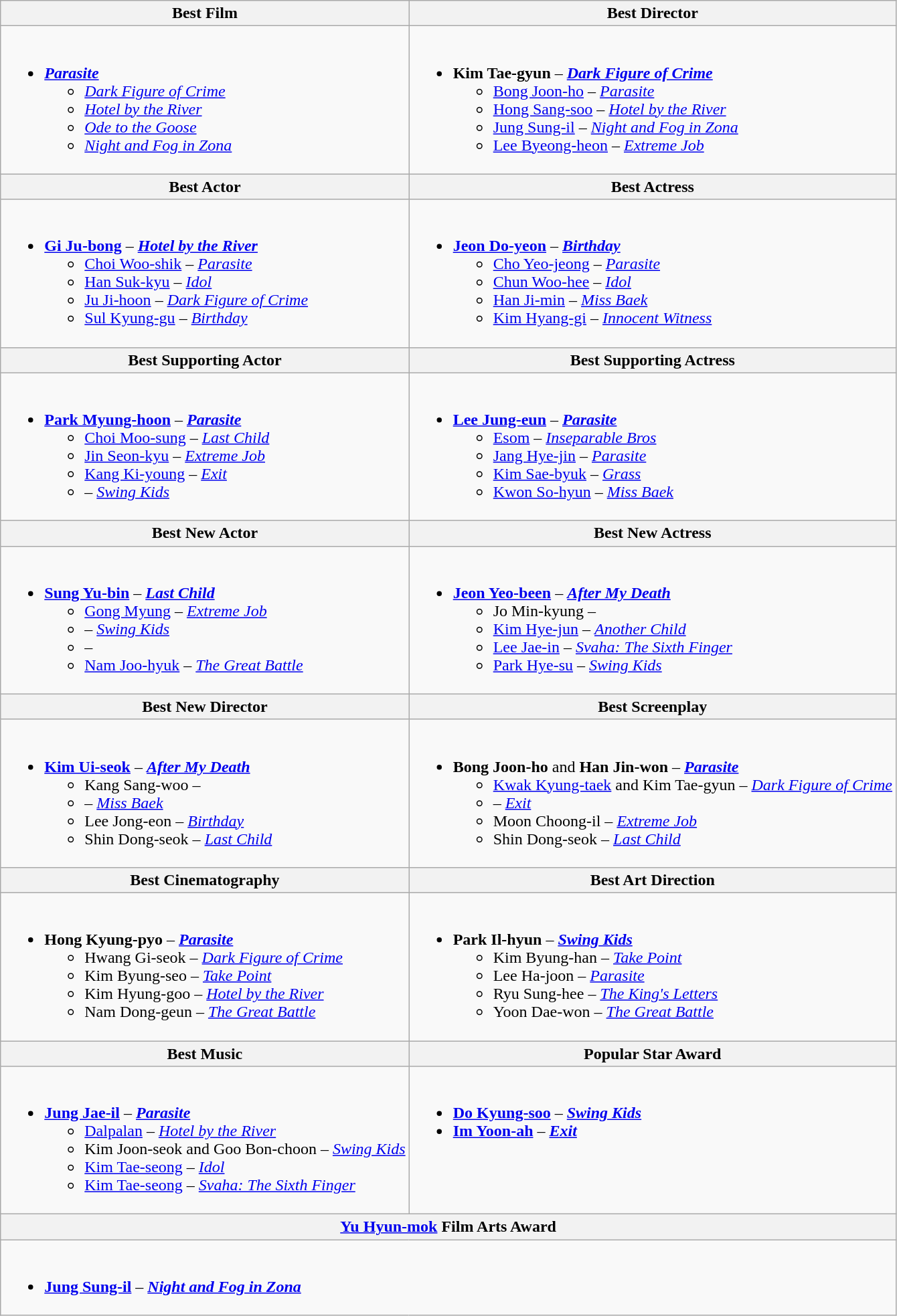<table class="wikitable">
<tr>
<th>Best Film</th>
<th>Best Director</th>
</tr>
<tr>
<td valign="top"><br><ul><li><strong><em><a href='#'>Parasite</a></em></strong><ul><li><em><a href='#'>Dark Figure of Crime</a></em></li><li><em><a href='#'>Hotel by the River</a></em></li><li><em><a href='#'>Ode to the Goose</a></em></li><li><em><a href='#'>Night and Fog in Zona</a></em></li></ul></li></ul></td>
<td valign="top"><br><ul><li><strong>Kim Tae-gyun</strong> – <strong><em><a href='#'>Dark Figure of Crime</a></em></strong><ul><li><a href='#'>Bong Joon-ho</a> – <em><a href='#'>Parasite</a></em></li><li><a href='#'>Hong Sang-soo</a> – <em><a href='#'>Hotel by the River</a></em></li><li><a href='#'>Jung Sung-il</a> – <em><a href='#'>Night and Fog in Zona</a></em></li><li><a href='#'>Lee Byeong-heon</a> – <em><a href='#'>Extreme Job</a></em></li></ul></li></ul></td>
</tr>
<tr>
<th>Best Actor</th>
<th>Best Actress</th>
</tr>
<tr>
<td valign="top"><br><ul><li><strong><a href='#'>Gi Ju-bong</a></strong> – <strong><em><a href='#'>Hotel by the River</a></em></strong><ul><li><a href='#'>Choi Woo-shik</a> – <em><a href='#'>Parasite</a></em></li><li><a href='#'>Han Suk-kyu</a> – <em><a href='#'>Idol</a></em></li><li><a href='#'>Ju Ji-hoon</a> – <em><a href='#'>Dark Figure of Crime</a></em></li><li><a href='#'>Sul Kyung-gu</a> – <em><a href='#'>Birthday</a></em></li></ul></li></ul></td>
<td valign="top"><br><ul><li><strong><a href='#'>Jeon Do-yeon</a></strong> – <strong><em><a href='#'>Birthday</a></em></strong><ul><li><a href='#'>Cho Yeo-jeong</a> – <em><a href='#'>Parasite</a></em></li><li><a href='#'>Chun Woo-hee</a> – <em><a href='#'>Idol</a></em></li><li><a href='#'>Han Ji-min</a> – <em><a href='#'>Miss Baek</a></em></li><li><a href='#'>Kim Hyang-gi</a> – <em><a href='#'>Innocent Witness</a></em></li></ul></li></ul></td>
</tr>
<tr>
<th>Best Supporting Actor</th>
<th>Best Supporting Actress</th>
</tr>
<tr>
<td valign="top"><br><ul><li><strong><a href='#'>Park Myung-hoon</a></strong> – <strong><em><a href='#'>Parasite</a></em></strong><ul><li><a href='#'>Choi Moo-sung</a> – <em><a href='#'>Last Child</a></em></li><li><a href='#'>Jin Seon-kyu</a> – <em><a href='#'>Extreme Job</a></em></li><li><a href='#'>Kang Ki-young</a> – <em><a href='#'>Exit</a></em></li><li> – <em><a href='#'>Swing Kids</a></em></li></ul></li></ul></td>
<td valign="top"><br><ul><li><strong><a href='#'>Lee Jung-eun</a></strong> – <strong><em><a href='#'>Parasite</a></em></strong><ul><li><a href='#'>Esom</a> – <em><a href='#'>Inseparable Bros</a></em></li><li><a href='#'>Jang Hye-jin</a> – <em><a href='#'>Parasite</a></em></li><li><a href='#'>Kim Sae-byuk</a> – <em><a href='#'>Grass</a></em></li><li><a href='#'>Kwon So-hyun</a> – <em><a href='#'>Miss Baek</a></em></li></ul></li></ul></td>
</tr>
<tr>
<th>Best New Actor</th>
<th>Best New Actress</th>
</tr>
<tr>
<td valign="top"><br><ul><li><strong><a href='#'>Sung Yu-bin</a></strong> – <strong><em><a href='#'>Last Child</a></em></strong><ul><li><a href='#'>Gong Myung</a> – <em><a href='#'>Extreme Job</a></em></li><li> – <em><a href='#'>Swing Kids</a></em></li><li> – <em></em></li><li><a href='#'>Nam Joo-hyuk</a> – <em><a href='#'>The Great Battle</a></em></li></ul></li></ul></td>
<td valign="top"><br><ul><li><strong><a href='#'>Jeon Yeo-been</a></strong> – <strong><em><a href='#'>After My Death</a></em></strong><ul><li>Jo Min-kyung – <em></em></li><li><a href='#'>Kim Hye-jun</a> – <em><a href='#'>Another Child</a></em></li><li><a href='#'>Lee Jae-in</a> – <em><a href='#'>Svaha: The Sixth Finger</a></em></li><li><a href='#'>Park Hye-su</a> – <em><a href='#'>Swing Kids</a></em></li></ul></li></ul></td>
</tr>
<tr>
<th>Best New Director</th>
<th>Best Screenplay</th>
</tr>
<tr>
<td valign="top"><br><ul><li><strong><a href='#'>Kim Ui-seok</a></strong> – <strong><em><a href='#'>After My Death</a></em></strong><ul><li>Kang Sang-woo – <em></em></li><li> – <em><a href='#'>Miss Baek</a></em></li><li>Lee Jong-eon – <em><a href='#'>Birthday</a></em></li><li>Shin Dong-seok – <em><a href='#'>Last Child</a></em></li></ul></li></ul></td>
<td valign="top"><br><ul><li><strong>Bong Joon-ho</strong> and <strong>Han Jin-won</strong> – <strong><em><a href='#'>Parasite</a></em></strong><ul><li><a href='#'>Kwak Kyung-taek</a> and Kim Tae-gyun – <em><a href='#'>Dark Figure of Crime</a></em></li><li> – <em><a href='#'>Exit</a></em></li><li>Moon Choong-il – <em><a href='#'>Extreme Job</a></em></li><li>Shin Dong-seok – <em><a href='#'>Last Child</a></em></li></ul></li></ul></td>
</tr>
<tr>
<th>Best Cinematography</th>
<th>Best Art Direction</th>
</tr>
<tr>
<td valign="top"><br><ul><li><strong>Hong Kyung-pyo</strong> – <strong><em><a href='#'>Parasite</a></em></strong><ul><li>Hwang Gi-seok – <em><a href='#'>Dark Figure of Crime</a></em></li><li>Kim Byung-seo – <em><a href='#'>Take Point</a></em></li><li>Kim Hyung-goo – <em><a href='#'>Hotel by the River</a></em></li><li>Nam Dong-geun – <em><a href='#'>The Great Battle</a></em></li></ul></li></ul></td>
<td valign="top"><br><ul><li><strong>Park Il-hyun</strong> – <strong><em><a href='#'>Swing Kids</a></em></strong><ul><li>Kim Byung-han – <em><a href='#'>Take Point</a></em></li><li>Lee Ha-joon – <em><a href='#'>Parasite</a></em></li><li>Ryu Sung-hee – <em><a href='#'>The King's Letters</a></em></li><li>Yoon Dae-won – <em><a href='#'>The Great Battle</a></em></li></ul></li></ul></td>
</tr>
<tr>
<th>Best Music</th>
<th>Popular Star Award</th>
</tr>
<tr>
<td valign="top"><br><ul><li><strong><a href='#'>Jung Jae-il</a></strong> – <strong><em><a href='#'>Parasite</a></em></strong><ul><li><a href='#'>Dalpalan</a> – <em><a href='#'>Hotel by the River</a></em></li><li>Kim Joon-seok and Goo Bon-choon – <em><a href='#'>Swing Kids</a></em></li><li><a href='#'>Kim Tae-seong</a> – <em><a href='#'>Idol</a></em></li><li><a href='#'>Kim Tae-seong</a> – <em><a href='#'>Svaha: The Sixth Finger</a></em></li></ul></li></ul></td>
<td valign="top"><br><ul><li><strong><a href='#'>Do Kyung-soo</a></strong> – <strong><em><a href='#'>Swing Kids</a></em></strong></li><li><strong><a href='#'>Im Yoon-ah</a></strong> – <strong><em><a href='#'>Exit</a></em></strong></li></ul></td>
</tr>
<tr>
<th colspan="2"><a href='#'>Yu Hyun-mok</a> Film Arts Award</th>
</tr>
<tr>
<td colspan="2" valign="top"><br><ul><li><strong><a href='#'>Jung Sung-il</a></strong> – <strong><em><a href='#'>Night and Fog in Zona</a></em></strong></li></ul></td>
</tr>
</table>
